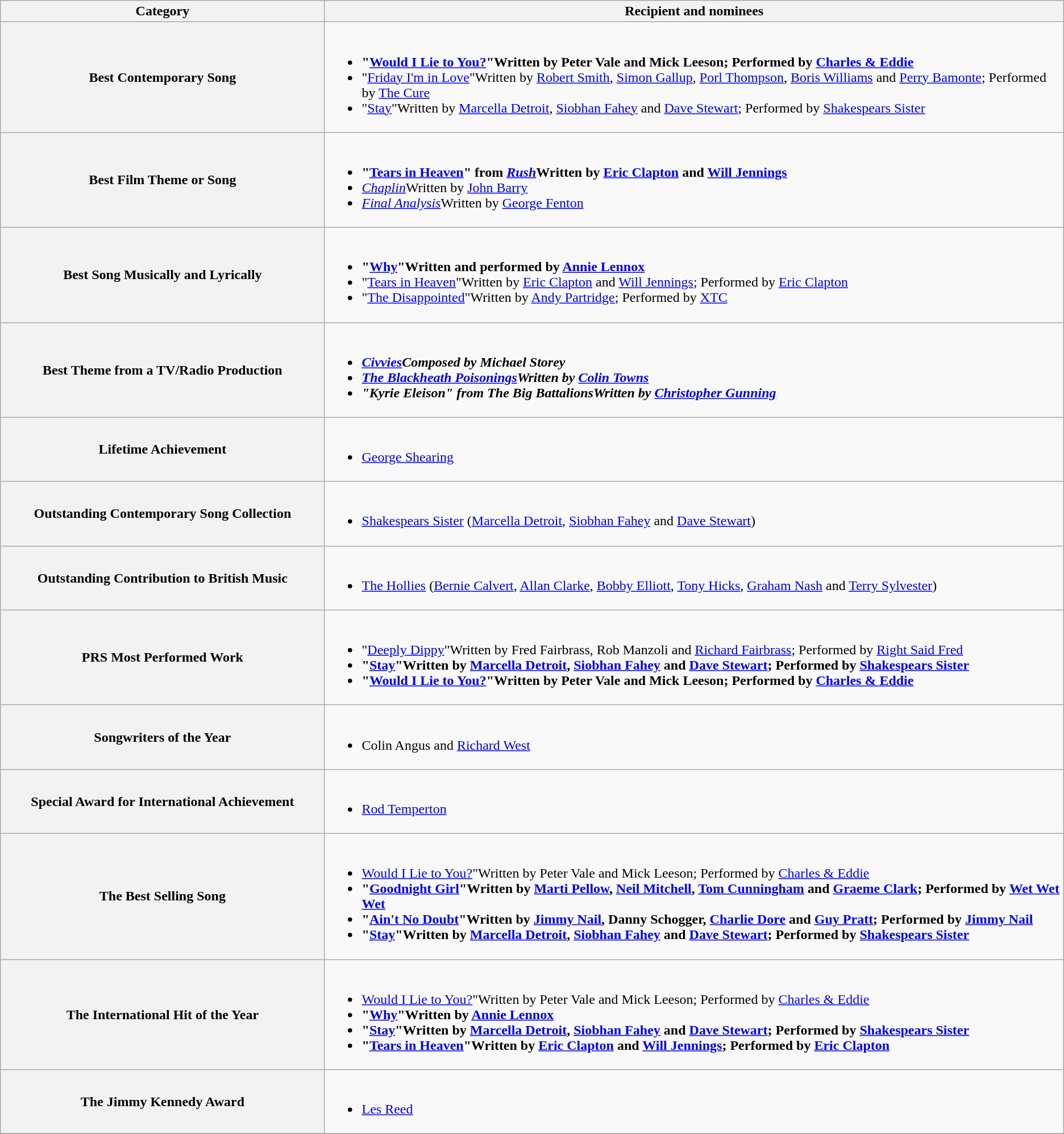<table class="wikitable">
<tr>
<th width="25%">Category</th>
<th width="57%">Recipient and nominees</th>
</tr>
<tr>
<th scope="row">Best Contemporary Song</th>
<td><br><ul><li><strong>"<a href='#'>Would I Lie to You?</a>"Written by Peter Vale and Mick Leeson; Performed by <a href='#'>Charles & Eddie</a></strong></li><li>"<a href='#'>Friday I'm in Love</a>"Written by <a href='#'>Robert Smith</a>, <a href='#'>Simon Gallup</a>, <a href='#'>Porl Thompson</a>, <a href='#'>Boris Williams</a> and <a href='#'>Perry Bamonte</a>; Performed by <a href='#'>The Cure</a></li><li>"<a href='#'>Stay</a>"Written by <a href='#'>Marcella Detroit</a>, <a href='#'>Siobhan Fahey</a> and <a href='#'>Dave Stewart</a>; Performed by <a href='#'>Shakespears Sister</a></li></ul></td>
</tr>
<tr>
<th scope="row">Best Film Theme or Song</th>
<td><br><ul><li><strong>"<a href='#'>Tears in Heaven</a>" from <em><a href='#'>Rush</a></em>Written by <a href='#'>Eric Clapton</a> and <a href='#'>Will Jennings</a></strong></li><li><em><a href='#'>Chaplin</a></em>Written by <a href='#'>John Barry</a></li><li><em><a href='#'>Final Analysis</a></em>Written by <a href='#'>George Fenton</a></li></ul></td>
</tr>
<tr>
<th scope="row">Best Song Musically and Lyrically</th>
<td><br><ul><li><strong>"<a href='#'>Why</a>"Written and performed by <a href='#'>Annie Lennox</a></strong></li><li>"<a href='#'>Tears in Heaven</a>"Written by <a href='#'>Eric Clapton</a> and <a href='#'>Will Jennings</a>; Performed by <a href='#'>Eric Clapton</a></li><li>"<a href='#'>The Disappointed</a>"Written by <a href='#'>Andy Partridge</a>; Performed by <a href='#'>XTC</a></li></ul></td>
</tr>
<tr>
<th scope="row">Best Theme from a TV/Radio Production</th>
<td><br><ul><li><strong><em><a href='#'>Civvies</a><em>Composed by Michael Storey<strong></li><li></em><a href='#'>The Blackheath Poisonings</a><em>Written by <a href='#'>Colin Towns</a></li><li>"Kyrie Eleison" from </em>The Big Battalions<em>Written by <a href='#'>Christopher Gunning</a></li></ul></td>
</tr>
<tr>
<th scope="row">Lifetime Achievement</th>
<td><br><ul><li></strong><a href='#'>George Shearing</a><strong></li></ul></td>
</tr>
<tr>
<th scope="row">Outstanding Contemporary Song Collection</th>
<td><br><ul><li></strong><a href='#'>Shakespears Sister</a> (<a href='#'>Marcella Detroit</a>, <a href='#'>Siobhan Fahey</a> and <a href='#'>Dave Stewart</a>)<strong></li></ul></td>
</tr>
<tr>
<th scope="row">Outstanding Contribution to British Music</th>
<td><br><ul><li></strong><a href='#'>The Hollies</a> (<a href='#'>Bernie Calvert</a>, <a href='#'>Allan Clarke</a>, <a href='#'>Bobby Elliott</a>, <a href='#'>Tony Hicks</a>, <a href='#'>Graham Nash</a> and <a href='#'>Terry Sylvester</a>)<strong></li></ul></td>
</tr>
<tr>
<th scope="row">PRS Most Performed Work</th>
<td><br><ul><li></strong>"<a href='#'>Deeply Dippy</a>"Written by Fred Fairbrass, Rob Manzoli and <a href='#'>Richard Fairbrass</a>; Performed by <a href='#'>Right Said Fred</a><strong></li><li>"<a href='#'>Stay</a>"Written by <a href='#'>Marcella Detroit</a>, <a href='#'>Siobhan Fahey</a> and <a href='#'>Dave Stewart</a>; Performed by <a href='#'>Shakespears Sister</a></li><li>"<a href='#'>Would I Lie to You?</a>"Written by Peter Vale and Mick Leeson; Performed by <a href='#'>Charles & Eddie</a></li></ul></td>
</tr>
<tr>
<th scope="row">Songwriters of the Year</th>
<td><br><ul><li></strong>Colin Angus and <a href='#'>Richard West</a><strong></li></ul></td>
</tr>
<tr>
<th scope="row">Special Award for International Achievement</th>
<td><br><ul><li></strong><a href='#'>Rod Temperton</a><strong></li></ul></td>
</tr>
<tr>
<th scope="row">The Best Selling Song</th>
<td><br><ul><li></strong><a href='#'>Would I Lie to You?</a>"Written by Peter Vale and Mick Leeson; Performed by <a href='#'>Charles & Eddie</a><strong></li><li>"<a href='#'>Goodnight Girl</a>"Written by <a href='#'>Marti Pellow</a>, <a href='#'>Neil Mitchell</a>, <a href='#'>Tom Cunningham</a> and <a href='#'>Graeme Clark</a>; Performed by <a href='#'>Wet Wet Wet</a></li><li>"<a href='#'>Ain't No Doubt</a>"Written by <a href='#'>Jimmy Nail</a>, Danny Schogger, <a href='#'>Charlie Dore</a> and <a href='#'>Guy Pratt</a>; Performed by <a href='#'>Jimmy Nail</a></li><li>"<a href='#'>Stay</a>"Written by <a href='#'>Marcella Detroit</a>, <a href='#'>Siobhan Fahey</a> and <a href='#'>Dave Stewart</a>; Performed by <a href='#'>Shakespears Sister</a></li></ul></td>
</tr>
<tr>
<th scope="row">The International Hit of the Year</th>
<td><br><ul><li></strong><a href='#'>Would I Lie to You?</a>"Written by Peter Vale and Mick Leeson; Performed by <a href='#'>Charles & Eddie</a><strong></li><li>"<a href='#'>Why</a>"Written by <a href='#'>Annie Lennox</a></li><li>"<a href='#'>Stay</a>"Written by <a href='#'>Marcella Detroit</a>, <a href='#'>Siobhan Fahey</a> and <a href='#'>Dave Stewart</a>; Performed by <a href='#'>Shakespears Sister</a></li><li>"<a href='#'>Tears in Heaven</a>"Written by <a href='#'>Eric Clapton</a> and <a href='#'>Will Jennings</a>; Performed by <a href='#'>Eric Clapton</a></li></ul></td>
</tr>
<tr>
<th scope="row">The Jimmy Kennedy Award</th>
<td><br><ul><li></strong><a href='#'>Les Reed</a><strong></li></ul></td>
</tr>
<tr>
</tr>
</table>
